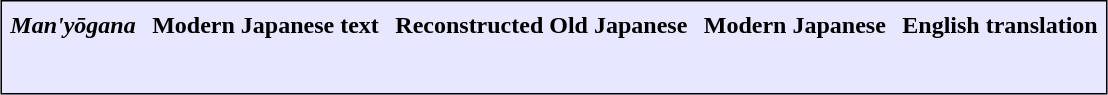<table align=center cellpadding="5" cellspacing="1" style="border:1px solid black; background-color:#e7e8ff;">
<tr align=center bgcolor=#d7a8ff>
</tr>
<tr>
<th><em>Man'yōgana</em></th>
<th>Modern Japanese text</th>
<th>Reconstructed Old Japanese</th>
<th>Modern Japanese</th>
<th>English translation</th>
</tr>
<tr valign=top>
<td><br></td>
<td><br></td>
<td><br></td>
<td><br></td>
<td><br></td>
</tr>
<tr>
</tr>
</table>
